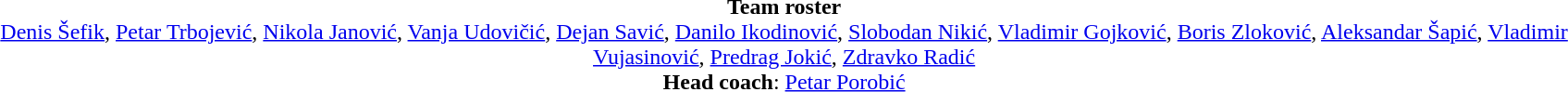<table width=95%>
<tr align=center>
<td></td>
<td><strong>Team roster</strong> <br><a href='#'>Denis Šefik</a>, <a href='#'>Petar Trbojević</a>, <a href='#'>Nikola Janović</a>, <a href='#'>Vanja Udovičić</a>, <a href='#'>Dejan Savić</a>, <a href='#'>Danilo Ikodinović</a>, <a href='#'>Slobodan Nikić</a>, <a href='#'>Vladimir Gojković</a>, <a href='#'>Boris Zloković</a>, <a href='#'>Aleksandar Šapić</a>, <a href='#'>Vladimir Vujasinović</a>, <a href='#'>Predrag Jokić</a>, <a href='#'>Zdravko Radić</a> <br> <strong>Head coach</strong>: <a href='#'>Petar Porobić</a></td>
</tr>
</table>
